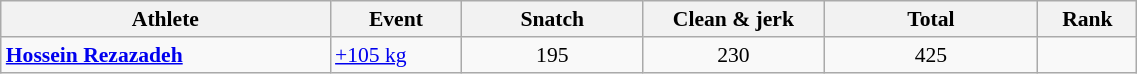<table class="wikitable" width="60%" style="text-align:center; font-size:90%">
<tr>
<th width="20%">Athlete</th>
<th width="8%">Event</th>
<th width="11%">Snatch</th>
<th width="11%">Clean & jerk</th>
<th width="13%">Total</th>
<th width="6%">Rank</th>
</tr>
<tr>
<td align="left"><strong><a href='#'>Hossein Rezazadeh</a></strong></td>
<td align="left"><a href='#'>+105 kg</a></td>
<td>195</td>
<td>230</td>
<td>425</td>
<td></td>
</tr>
</table>
